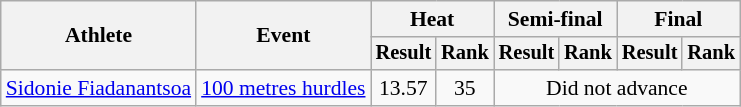<table class=wikitable style=font-size:90%>
<tr>
<th rowspan=2>Athlete</th>
<th rowspan=2>Event</th>
<th colspan=2>Heat</th>
<th colspan=2>Semi-final</th>
<th colspan=2>Final</th>
</tr>
<tr style=font-size:95%>
<th>Result</th>
<th>Rank</th>
<th>Result</th>
<th>Rank</th>
<th>Result</th>
<th>Rank</th>
</tr>
<tr align=center>
<td align=left><a href='#'>Sidonie Fiadanantsoa</a></td>
<td align=left><a href='#'>100 metres hurdles</a></td>
<td>13.57</td>
<td>35</td>
<td colspan="4">Did not advance</td>
</tr>
</table>
